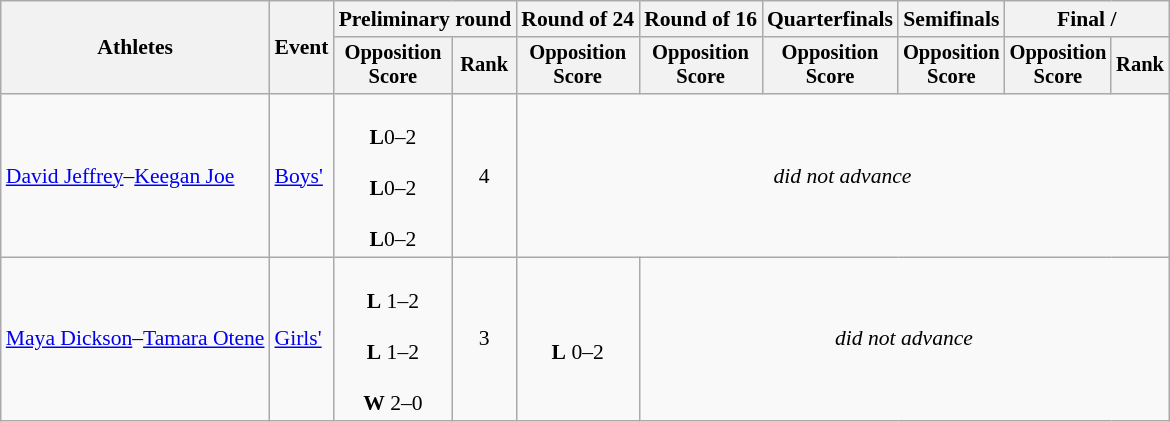<table class=wikitable style="font-size:90%">
<tr>
<th rowspan=2>Athletes</th>
<th rowspan=2>Event</th>
<th colspan=2>Preliminary round</th>
<th>Round of 24</th>
<th>Round of 16</th>
<th>Quarterfinals</th>
<th>Semifinals</th>
<th colspan=2>Final / </th>
</tr>
<tr style="font-size:95%">
<th>Opposition<br>Score</th>
<th>Rank</th>
<th>Opposition<br>Score</th>
<th>Opposition<br>Score</th>
<th>Opposition<br>Score</th>
<th>Opposition<br>Score</th>
<th>Opposition<br>Score</th>
<th>Rank</th>
</tr>
<tr align=center>
<td align=left><a href='#'>David Jeffrey</a>–<a href='#'>Keegan Joe</a></td>
<td align=left><a href='#'>Boys'</a></td>
<td><br><strong>L</strong>0–2<br><br><strong>L</strong>0–2<br><br><strong>L</strong>0–2</td>
<td>4</td>
<td colspan=6><em>did not advance</em></td>
</tr>
<tr align=center>
<td align=left><a href='#'>Maya Dickson</a>–<a href='#'>Tamara Otene</a></td>
<td align=left><a href='#'>Girls'</a></td>
<td><br> <strong>L</strong> 1–2<br><br> <strong>L</strong> 1–2<br><br> <strong>W</strong> 2–0</td>
<td>3</td>
<td><br> <strong>L</strong> 0–2</td>
<td colspan=5><em>did not advance</em></td>
</tr>
</table>
